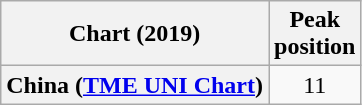<table class="wikitable plainrowheaders sortable" style="text-align:center">
<tr>
<th scope="col">Chart (2019)</th>
<th scope="col">Peak<br>position</th>
</tr>
<tr>
<th scope="row">China (<a href='#'>TME UNI Chart</a>)</th>
<td>11</td>
</tr>
</table>
